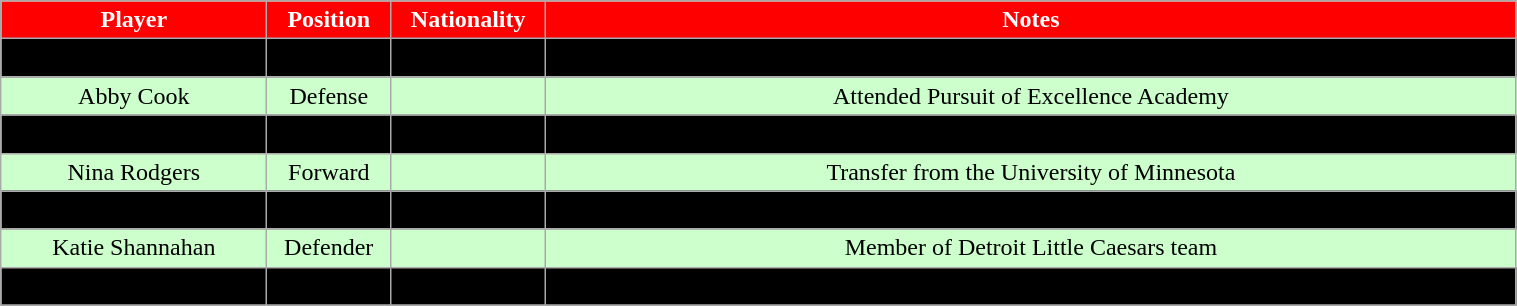<table class="wikitable" width="80%">
<tr align="center"  style=" background:red;color:#FFFFFF;">
<td><strong>Player</strong></td>
<td><strong>Position</strong></td>
<td><strong>Nationality</strong></td>
<td><strong>Notes</strong></td>
</tr>
<tr align="center" bgcolor=" ">
<td>Alexandra Calderone</td>
<td>Defender</td>
<td></td>
<td>Joined 3 current BU players at Hockey Canada Strength and Conditioning Camp</td>
</tr>
<tr align="center" bgcolor="#ccffcc">
<td>Abby Cook</td>
<td>Defense</td>
<td></td>
<td>Attended Pursuit of Excellence Academy</td>
</tr>
<tr align="center" bgcolor=" ">
<td>Deziray DeSousa</td>
<td>Forward</td>
<td></td>
<td>Played for Team Quebec</td>
</tr>
<tr align="center" bgcolor="#ccffcc">
<td>Nina Rodgers</td>
<td>Forward</td>
<td></td>
<td>Transfer from the University of Minnesota</td>
</tr>
<tr align="center" bgcolor=" ">
<td>Breanna Scarpaci</td>
<td>Defender</td>
<td></td>
<td>Attended Shattuck-St. Mary's Academy</td>
</tr>
<tr align="center" bgcolor="#ccffcc">
<td>Katie Shannahan</td>
<td>Defender</td>
<td></td>
<td>Member of Detroit Little Caesars team</td>
</tr>
<tr align="center" bgcolor=" ">
<td>Natasza Tarnowski</td>
<td>Forward</td>
<td></td>
<td>Played for Canada in 2015 Series with USA</td>
</tr>
<tr align="center" bgcolor=" ">
</tr>
</table>
